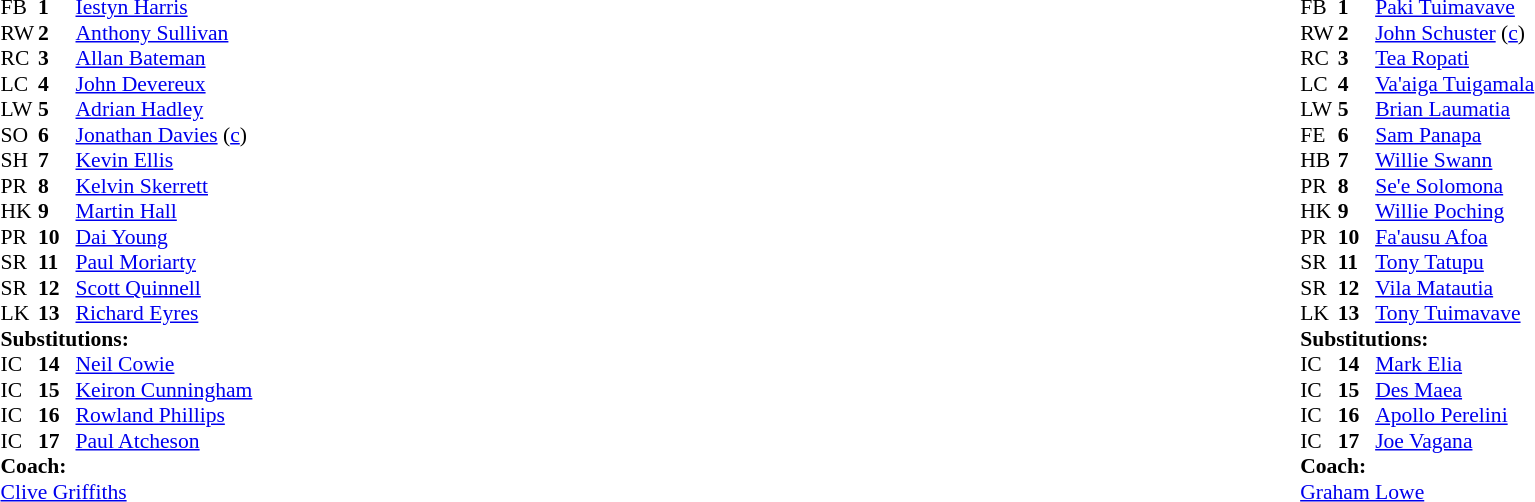<table width="100%">
<tr>
<td valign="top" width="50%"><br><table style="font-size: 90%" cellspacing="0" cellpadding="0">
<tr>
<th width="25"></th>
<th width="25"></th>
</tr>
<tr>
<td>FB</td>
<td><strong>1</strong></td>
<td> <a href='#'>Iestyn Harris</a></td>
</tr>
<tr>
<td>RW</td>
<td><strong>2</strong></td>
<td> <a href='#'>Anthony Sullivan</a></td>
</tr>
<tr>
<td>RC</td>
<td><strong>3</strong></td>
<td> <a href='#'>Allan Bateman</a></td>
</tr>
<tr>
<td>LC</td>
<td><strong>4</strong></td>
<td> <a href='#'>John Devereux</a></td>
</tr>
<tr>
<td>LW</td>
<td><strong>5</strong></td>
<td> <a href='#'>Adrian Hadley</a></td>
</tr>
<tr>
<td>SO</td>
<td><strong>6</strong></td>
<td> <a href='#'>Jonathan Davies</a> (<a href='#'>c</a>)</td>
</tr>
<tr>
<td>SH</td>
<td><strong>7</strong></td>
<td> <a href='#'>Kevin Ellis</a></td>
</tr>
<tr>
<td>PR</td>
<td><strong>8</strong></td>
<td> <a href='#'>Kelvin Skerrett</a></td>
</tr>
<tr>
<td>HK</td>
<td><strong>9</strong></td>
<td> <a href='#'>Martin Hall</a></td>
</tr>
<tr>
<td>PR</td>
<td><strong>10</strong></td>
<td> <a href='#'>Dai Young</a></td>
</tr>
<tr>
<td>SR</td>
<td><strong>11</strong></td>
<td> <a href='#'>Paul Moriarty</a></td>
</tr>
<tr>
<td>SR</td>
<td><strong>12</strong></td>
<td> <a href='#'>Scott Quinnell</a></td>
</tr>
<tr>
<td>LK</td>
<td><strong>13</strong></td>
<td> <a href='#'>Richard Eyres</a></td>
</tr>
<tr>
<td colspan=3><strong>Substitutions:</strong></td>
</tr>
<tr>
<td>IC</td>
<td><strong>14</strong></td>
<td> <a href='#'>Neil Cowie</a></td>
</tr>
<tr>
<td>IC</td>
<td><strong>15</strong></td>
<td> <a href='#'>Keiron Cunningham</a></td>
</tr>
<tr>
<td>IC</td>
<td><strong>16</strong></td>
<td> <a href='#'>Rowland Phillips</a></td>
</tr>
<tr>
<td>IC</td>
<td><strong>17</strong></td>
<td> <a href='#'>Paul Atcheson</a></td>
</tr>
<tr>
<td colspan=3><strong>Coach:</strong></td>
</tr>
<tr>
<td colspan="4"> <a href='#'>Clive Griffiths</a></td>
</tr>
</table>
</td>
<td valign="top" width="50%"><br><table style="font-size: 90%" cellspacing="0" cellpadding="0" align="center">
<tr>
<th width="25"></th>
<th width="25"></th>
</tr>
<tr>
<td>FB</td>
<td><strong>1</strong></td>
<td> <a href='#'>Paki Tuimavave</a></td>
</tr>
<tr>
<td>RW</td>
<td><strong>2</strong></td>
<td> <a href='#'>John Schuster</a> (<a href='#'>c</a>)</td>
</tr>
<tr>
<td>RC</td>
<td><strong>3</strong></td>
<td> <a href='#'>Tea Ropati</a></td>
</tr>
<tr>
<td>LC</td>
<td><strong>4</strong></td>
<td> <a href='#'>Va'aiga Tuigamala</a></td>
</tr>
<tr>
<td>LW</td>
<td><strong>5</strong></td>
<td> <a href='#'>Brian Laumatia</a></td>
</tr>
<tr>
<td>FE</td>
<td><strong>6</strong></td>
<td> <a href='#'>Sam Panapa</a></td>
</tr>
<tr>
<td>HB</td>
<td><strong>7</strong></td>
<td> <a href='#'>Willie Swann</a></td>
</tr>
<tr>
<td>PR</td>
<td><strong>8</strong></td>
<td> <a href='#'>Se'e Solomona</a></td>
</tr>
<tr>
<td>HK</td>
<td><strong>9</strong></td>
<td> <a href='#'>Willie Poching</a></td>
</tr>
<tr>
<td>PR</td>
<td><strong>10</strong></td>
<td> <a href='#'>Fa'ausu Afoa</a></td>
</tr>
<tr>
<td>SR</td>
<td><strong>11</strong></td>
<td> <a href='#'>Tony Tatupu</a></td>
</tr>
<tr>
<td>SR</td>
<td><strong>12</strong></td>
<td> <a href='#'>Vila Matautia</a></td>
</tr>
<tr>
<td>LK</td>
<td><strong>13</strong></td>
<td> <a href='#'>Tony Tuimavave</a></td>
</tr>
<tr>
<td colspan=3><strong>Substitutions:</strong></td>
</tr>
<tr>
<td>IC</td>
<td><strong>14</strong></td>
<td> <a href='#'>Mark Elia</a></td>
</tr>
<tr>
<td>IC</td>
<td><strong>15</strong></td>
<td> <a href='#'>Des Maea</a></td>
</tr>
<tr>
<td>IC</td>
<td><strong>16</strong></td>
<td> <a href='#'>Apollo Perelini</a></td>
</tr>
<tr>
<td>IC</td>
<td><strong>17</strong></td>
<td> <a href='#'>Joe Vagana</a></td>
</tr>
<tr>
<td colspan=3><strong>Coach:</strong></td>
</tr>
<tr>
<td colspan="4"> <a href='#'>Graham Lowe</a></td>
</tr>
</table>
</td>
</tr>
</table>
